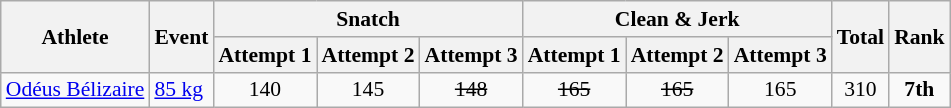<table class="wikitable" border="1" style="font-size:90%;">
<tr>
<th rowspan=2>Athlete</th>
<th rowspan=2>Event</th>
<th colspan=3>Snatch</th>
<th colspan=3>Clean & Jerk</th>
<th rowspan=2>Total</th>
<th rowspan=2>Rank</th>
</tr>
<tr>
<th>Attempt 1</th>
<th>Attempt 2</th>
<th>Attempt 3</th>
<th>Attempt 1</th>
<th>Attempt 2</th>
<th>Attempt 3</th>
</tr>
<tr>
<td><a href='#'>Odéus Bélizaire</a></td>
<td><a href='#'>85 kg</a></td>
<td align=center>140</td>
<td align=center>145</td>
<td align=center><del>148</del></td>
<td align=center><del>165</del></td>
<td align=center><del>165</del></td>
<td align=center>165</td>
<td align=center>310</td>
<td align=center><strong>7th</strong></td>
</tr>
</table>
